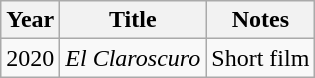<table class="wikitable sortable">
<tr>
<th>Year</th>
<th>Title</th>
<th>Notes</th>
</tr>
<tr>
<td>2020</td>
<td><em>El Claroscuro</em></td>
<td>Short film</td>
</tr>
</table>
